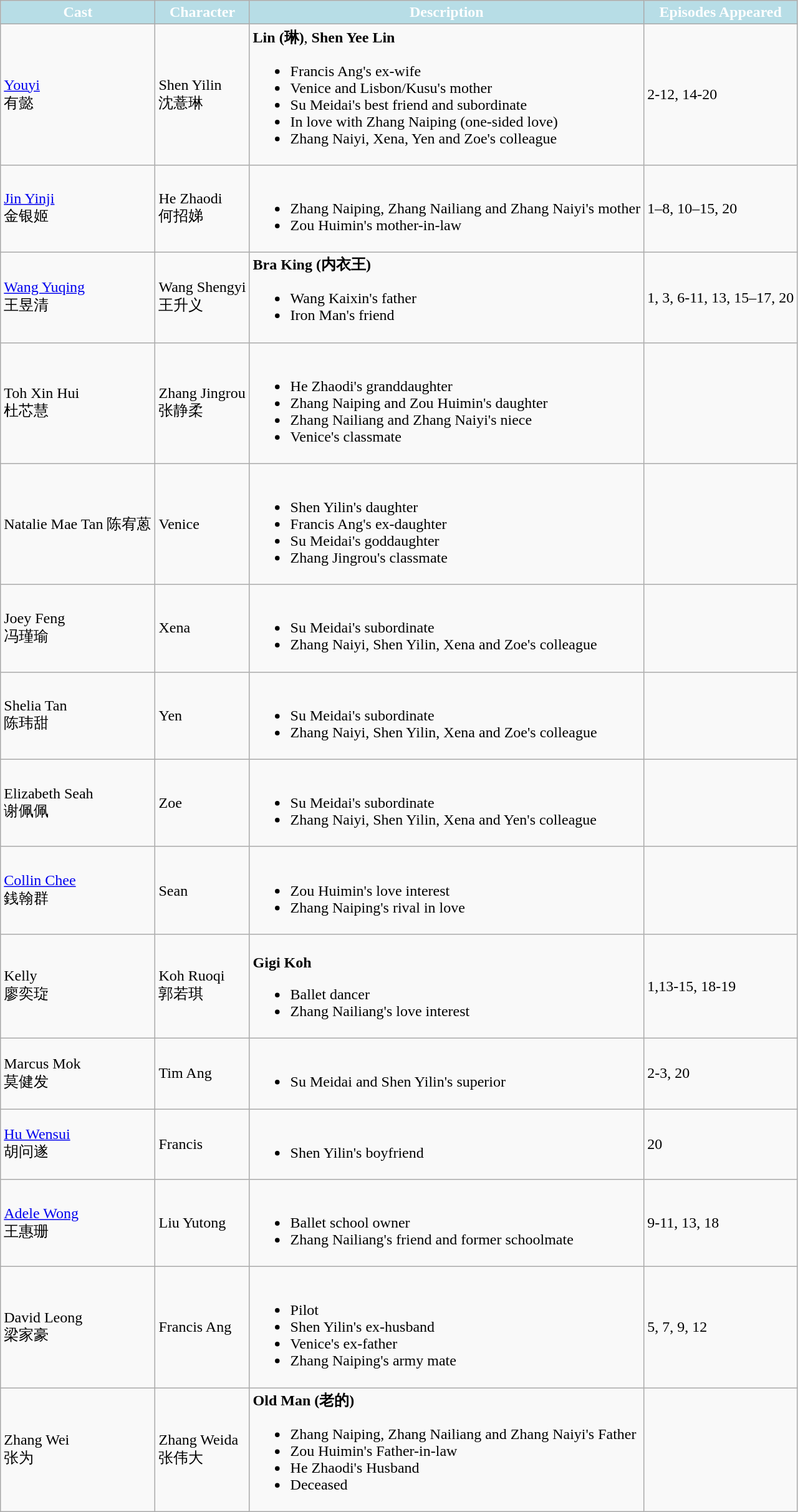<table class="wikitable">
<tr>
<th style="background:#b7dde6; color:white">Cast</th>
<th style="background:#b7dde6; color:white">Character</th>
<th style="background:#b7dde6; color:white">Description</th>
<th style="background:#b7dde6; color:white">Episodes Appeared</th>
</tr>
<tr>
<td><a href='#'>Youyi</a> <br> 有懿</td>
<td>Shen Yilin <br> 沈薏琳</td>
<td><strong>Lin (琳)</strong>, <strong>Shen Yee Lin</strong><br><ul><li>Francis Ang's ex-wife</li><li>Venice and Lisbon/Kusu's mother</li><li>Su Meidai's best friend and subordinate</li><li>In love with Zhang Naiping (one-sided love)</li><li>Zhang Naiyi, Xena, Yen and Zoe's colleague</li></ul></td>
<td>2-12, 14-20</td>
</tr>
<tr>
<td><a href='#'>Jin Yinji</a> <br> 金银姬</td>
<td>He Zhaodi <br> 何招娣</td>
<td><br><ul><li>Zhang Naiping, Zhang Nailiang and Zhang Naiyi's mother</li><li>Zou Huimin's mother-in-law</li></ul></td>
<td>1–8, 10–15, 20</td>
</tr>
<tr>
<td><a href='#'>Wang Yuqing</a> <br> 王昱清</td>
<td>Wang Shengyi <br> 王升义</td>
<td><strong>Bra King (内衣王)</strong><br><ul><li>Wang Kaixin's father</li><li>Iron Man's friend</li></ul></td>
<td>1, 3, 6-11, 13, 15–17, 20</td>
</tr>
<tr>
<td>Toh Xin Hui <br> 杜芯慧</td>
<td>Zhang Jingrou <br> 张静柔</td>
<td><br><ul><li>He Zhaodi's granddaughter</li><li>Zhang Naiping and Zou Huimin's daughter</li><li>Zhang Nailiang and Zhang Naiyi's niece</li><li>Venice's classmate</li></ul></td>
<td></td>
</tr>
<tr>
<td>Natalie Mae Tan 陈宥蒽</td>
<td>Venice</td>
<td><br><ul><li>Shen Yilin's daughter</li><li>Francis Ang's ex-daughter</li><li>Su Meidai's goddaughter</li><li>Zhang Jingrou's classmate</li></ul></td>
<td></td>
</tr>
<tr>
<td>Joey Feng <br> 冯瑾瑜</td>
<td>Xena</td>
<td><br><ul><li>Su Meidai's subordinate</li><li>Zhang Naiyi, Shen Yilin, Xena and Zoe's colleague</li></ul></td>
<td></td>
</tr>
<tr>
<td>Shelia Tan <br> 陈玮甜</td>
<td>Yen</td>
<td><br><ul><li>Su Meidai's subordinate</li><li>Zhang Naiyi, Shen Yilin, Xena and Zoe's colleague</li></ul></td>
<td></td>
</tr>
<tr>
<td>Elizabeth Seah <br> 谢佩佩</td>
<td>Zoe</td>
<td><br><ul><li>Su Meidai's subordinate</li><li>Zhang Naiyi, Shen Yilin, Xena and Yen's colleague</li></ul></td>
<td></td>
</tr>
<tr>
<td><a href='#'>Collin Chee</a> <br> 銭翰群</td>
<td>Sean</td>
<td><br><ul><li>Zou Huimin's love interest</li><li>Zhang Naiping's rival in love</li></ul></td>
<td></td>
</tr>
<tr>
<td>Kelly <br> 廖奕琁</td>
<td>Koh Ruoqi <br> 郭若琪</td>
<td><br><strong>Gigi Koh</strong><ul><li>Ballet dancer</li><li>Zhang Nailiang's love interest</li></ul></td>
<td>1,13-15, 18-19</td>
</tr>
<tr>
<td>Marcus Mok <br> 莫健发</td>
<td>Tim Ang</td>
<td><br><ul><li>Su Meidai and Shen Yilin's superior</li></ul></td>
<td>2-3, 20</td>
</tr>
<tr>
<td><a href='#'>Hu Wensui</a> <br> 胡问遂</td>
<td>Francis</td>
<td><br><ul><li>Shen Yilin's boyfriend</li></ul></td>
<td>20</td>
</tr>
<tr>
<td><a href='#'>Adele Wong</a> <br> 王惠珊</td>
<td>Liu Yutong</td>
<td><br><ul><li>Ballet school owner</li><li>Zhang Nailiang's friend and former schoolmate</li></ul></td>
<td>9-11, 13, 18</td>
</tr>
<tr>
<td>David Leong <br> 梁家豪</td>
<td>Francis Ang</td>
<td><br><ul><li>Pilot</li><li>Shen Yilin's ex-husband</li><li>Venice's ex-father</li><li>Zhang Naiping's army mate</li></ul></td>
<td>5, 7, 9, 12</td>
</tr>
<tr>
<td>Zhang Wei <br> 张为</td>
<td>Zhang Weida <br> 张伟大</td>
<td><strong>Old Man (老的)</strong><br><ul><li>Zhang Naiping, Zhang Nailiang and Zhang Naiyi's Father</li><li>Zou Huimin's Father-in-law</li><li>He Zhaodi's Husband</li><li>Deceased</li></ul></td>
<td></td>
</tr>
</table>
